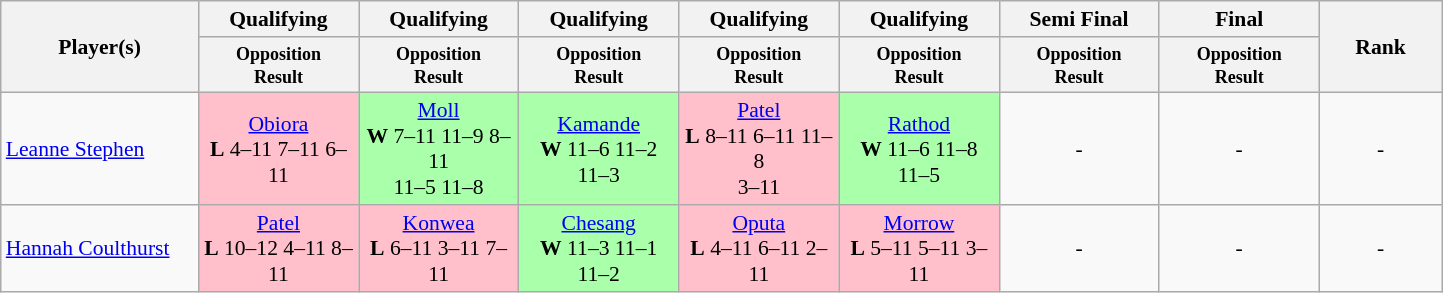<table class=wikitable style="font-size:90%">
<tr>
<th rowspan="2" style="width:125px;">Player(s)</th>
<th width=100>Qualifying</th>
<th width=100>Qualifying</th>
<th width=100>Qualifying</th>
<th width=100>Qualifying</th>
<th width=100>Qualifying</th>
<th width=100>Semi Final</th>
<th width=100>Final</th>
<th rowspan="2" style="width:75px;">Rank</th>
</tr>
<tr>
<th style="line-height:1em"><small>Opposition<br>Result</small></th>
<th style="line-height:1em"><small>Opposition<br>Result</small></th>
<th style="line-height:1em"><small>Opposition<br>Result</small></th>
<th style="line-height:1em"><small>Opposition<br>Result</small></th>
<th style="line-height:1em"><small>Opposition<br>Result</small></th>
<th style="line-height:1em"><small>Opposition<br>Result</small></th>
<th style="line-height:1em"><small>Opposition<br>Result</small></th>
</tr>
<tr>
<td><a href='#'>Leanne Stephen</a></td>
<td style="text-align:center; background:pink;"> <a href='#'>Obiora</a><br><strong>L</strong> 4–11 7–11 6–11</td>
<td style="text-align:center; background:#afa;"> <a href='#'>Moll</a><br><strong>W</strong> 7–11 11–9 8–11<br>11–5 11–8</td>
<td style="text-align:center; background:#afa;"> <a href='#'>Kamande</a><br><strong>W</strong> 11–6 11–2 11–3</td>
<td style="text-align:center; background:pink;"> <a href='#'>Patel</a><br><strong>L</strong> 8–11 6–11 11–8<br>3–11</td>
<td style="text-align:center; background:#afa;"> <a href='#'>Rathod</a><br><strong>W</strong> 11–6 11–8 11–5</td>
<td style="text-align:center;">-</td>
<td style="text-align:center;">-</td>
<td style="text-align:center;">-</td>
</tr>
<tr>
<td><a href='#'>Hannah Coulthurst</a></td>
<td style="text-align:center; background:pink;"> <a href='#'>Patel</a><br><strong>L</strong> 10–12 4–11 8–11</td>
<td style="text-align:center; background:pink;"> <a href='#'>Konwea</a><br><strong>L</strong> 6–11 3–11 7–11</td>
<td style="text-align:center; background:#afa;"> <a href='#'>Chesang</a><br><strong>W</strong> 11–3 11–1 11–2</td>
<td style="text-align:center; background:pink;"> <a href='#'>Oputa</a><br><strong>L</strong> 4–11 6–11 2–11</td>
<td style="text-align:center; background:pink;"> <a href='#'>Morrow</a><br><strong>L</strong> 5–11 5–11 3–11</td>
<td style="text-align:center;">-</td>
<td style="text-align:center;">-</td>
<td style="text-align:center;">-</td>
</tr>
</table>
